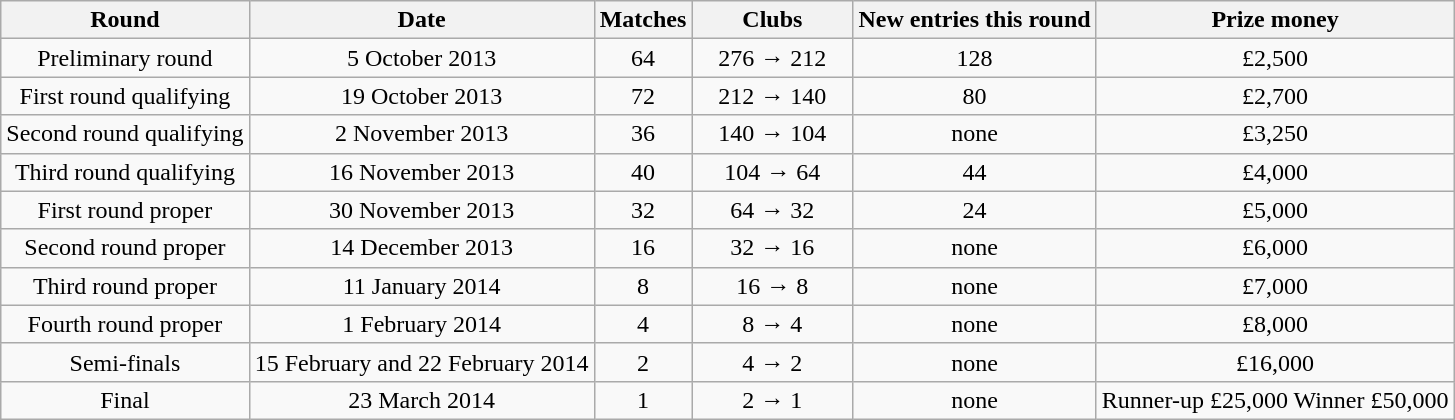<table class="wikitable">
<tr>
<th>Round</th>
<th>Date</th>
<th>Matches</th>
<th width=100>Clubs</th>
<th>New entries this round</th>
<th>Prize money</th>
</tr>
<tr align=center>
<td>Preliminary round</td>
<td>5 October 2013</td>
<td>64</td>
<td>276 → 212</td>
<td>128</td>
<td>£2,500</td>
</tr>
<tr align=center>
<td>First round qualifying</td>
<td>19 October 2013</td>
<td>72</td>
<td>212 → 140</td>
<td>80</td>
<td>£2,700</td>
</tr>
<tr align=center>
<td>Second round qualifying</td>
<td>2 November 2013</td>
<td>36</td>
<td>140 → 104</td>
<td>none</td>
<td>£3,250</td>
</tr>
<tr align=center>
<td>Third round qualifying</td>
<td>16 November 2013</td>
<td>40</td>
<td>104 → 64</td>
<td>44</td>
<td>£4,000</td>
</tr>
<tr align=center>
<td>First round proper</td>
<td>30 November 2013</td>
<td>32</td>
<td>64 → 32</td>
<td>24</td>
<td>£5,000</td>
</tr>
<tr align=center>
<td>Second round proper</td>
<td>14 December 2013</td>
<td>16</td>
<td>32 → 16</td>
<td>none</td>
<td>£6,000</td>
</tr>
<tr align=center>
<td>Third round proper</td>
<td>11 January 2014</td>
<td>8</td>
<td>16 → 8</td>
<td>none</td>
<td>£7,000</td>
</tr>
<tr align=center>
<td>Fourth round proper</td>
<td>1 February 2014</td>
<td>4</td>
<td>8 → 4</td>
<td>none</td>
<td>£8,000</td>
</tr>
<tr align=center>
<td>Semi-finals</td>
<td>15 February and 22 February 2014</td>
<td>2</td>
<td>4 → 2</td>
<td>none</td>
<td>£16,000</td>
</tr>
<tr align=center>
<td>Final</td>
<td>23 March 2014</td>
<td>1</td>
<td>2 → 1</td>
<td>none</td>
<td>Runner-up £25,000 Winner £50,000</td>
</tr>
</table>
